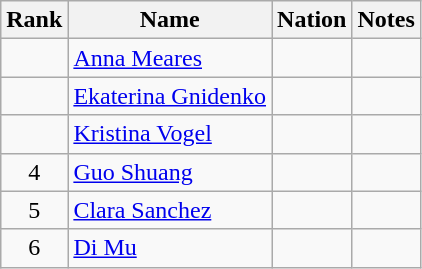<table class="wikitable sortable" style="text-align:center">
<tr>
<th>Rank</th>
<th>Name</th>
<th>Nation</th>
<th>Notes</th>
</tr>
<tr>
<td></td>
<td align=left><a href='#'>Anna Meares</a></td>
<td align=left></td>
<td></td>
</tr>
<tr>
<td></td>
<td align=left><a href='#'>Ekaterina Gnidenko</a></td>
<td align=left></td>
<td></td>
</tr>
<tr>
<td></td>
<td align=left><a href='#'>Kristina Vogel</a></td>
<td align=left></td>
<td></td>
</tr>
<tr>
<td>4</td>
<td align=left><a href='#'>Guo Shuang</a></td>
<td align=left></td>
<td></td>
</tr>
<tr>
<td>5</td>
<td align=left><a href='#'>Clara Sanchez</a></td>
<td align=left></td>
<td></td>
</tr>
<tr>
<td>6</td>
<td align=left><a href='#'>Di Mu</a></td>
<td align=left></td>
<td></td>
</tr>
</table>
